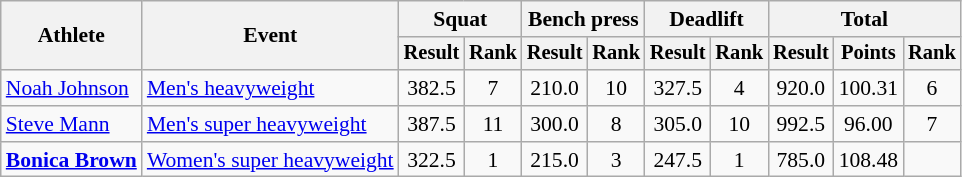<table class=wikitable style=font-size:90%;text-align:center>
<tr>
<th rowspan=2>Athlete</th>
<th rowspan=2>Event</th>
<th colspan=2>Squat</th>
<th colspan=2>Bench press</th>
<th colspan=2>Deadlift</th>
<th colspan=3>Total</th>
</tr>
<tr style=font-size:95%>
<th>Result</th>
<th>Rank</th>
<th>Result</th>
<th>Rank</th>
<th>Result</th>
<th>Rank</th>
<th>Result</th>
<th>Points</th>
<th>Rank</th>
</tr>
<tr>
<td align=left><a href='#'>Noah Johnson</a></td>
<td align=left><a href='#'>Men's heavyweight</a></td>
<td>382.5</td>
<td>7</td>
<td>210.0</td>
<td>10</td>
<td>327.5</td>
<td>4</td>
<td>920.0</td>
<td>100.31</td>
<td>6</td>
</tr>
<tr>
<td align=left><a href='#'>Steve Mann</a></td>
<td align=left><a href='#'>Men's super heavyweight</a></td>
<td>387.5</td>
<td>11</td>
<td>300.0</td>
<td>8</td>
<td>305.0</td>
<td>10</td>
<td>992.5</td>
<td>96.00</td>
<td>7</td>
</tr>
<tr>
<td align=left><strong><a href='#'>Bonica Brown</a></strong></td>
<td align=left><a href='#'>Women's super heavyweight</a></td>
<td>322.5</td>
<td>1</td>
<td>215.0</td>
<td>3</td>
<td>247.5</td>
<td>1</td>
<td>785.0</td>
<td>108.48</td>
<td></td>
</tr>
</table>
